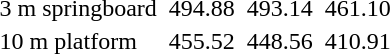<table>
<tr>
<td>3 m springboard</td>
<td></td>
<td>494.88</td>
<td></td>
<td>493.14</td>
<td></td>
<td>461.10</td>
</tr>
<tr>
<td>10 m platform</td>
<td></td>
<td>455.52</td>
<td></td>
<td>448.56</td>
<td></td>
<td>410.91</td>
</tr>
</table>
